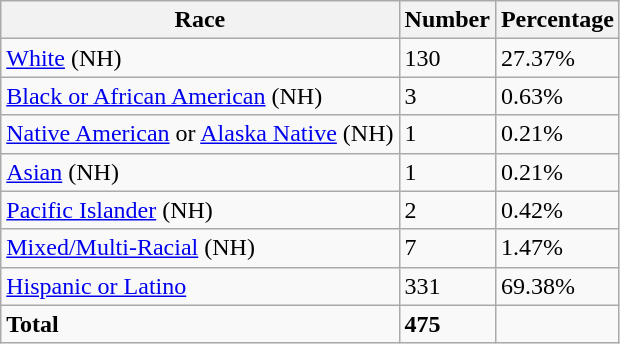<table class="wikitable">
<tr>
<th>Race</th>
<th>Number</th>
<th>Percentage</th>
</tr>
<tr>
<td><a href='#'>White</a> (NH)</td>
<td>130</td>
<td>27.37%</td>
</tr>
<tr>
<td><a href='#'>Black or African American</a> (NH)</td>
<td>3</td>
<td>0.63%</td>
</tr>
<tr>
<td><a href='#'>Native American</a> or <a href='#'>Alaska Native</a> (NH)</td>
<td>1</td>
<td>0.21%</td>
</tr>
<tr>
<td><a href='#'>Asian</a> (NH)</td>
<td>1</td>
<td>0.21%</td>
</tr>
<tr>
<td><a href='#'>Pacific Islander</a> (NH)</td>
<td>2</td>
<td>0.42%</td>
</tr>
<tr>
<td><a href='#'>Mixed/Multi-Racial</a> (NH)</td>
<td>7</td>
<td>1.47%</td>
</tr>
<tr>
<td><a href='#'>Hispanic or Latino</a></td>
<td>331</td>
<td>69.38%</td>
</tr>
<tr>
<td><strong>Total</strong></td>
<td><strong>475</strong></td>
<td></td>
</tr>
</table>
